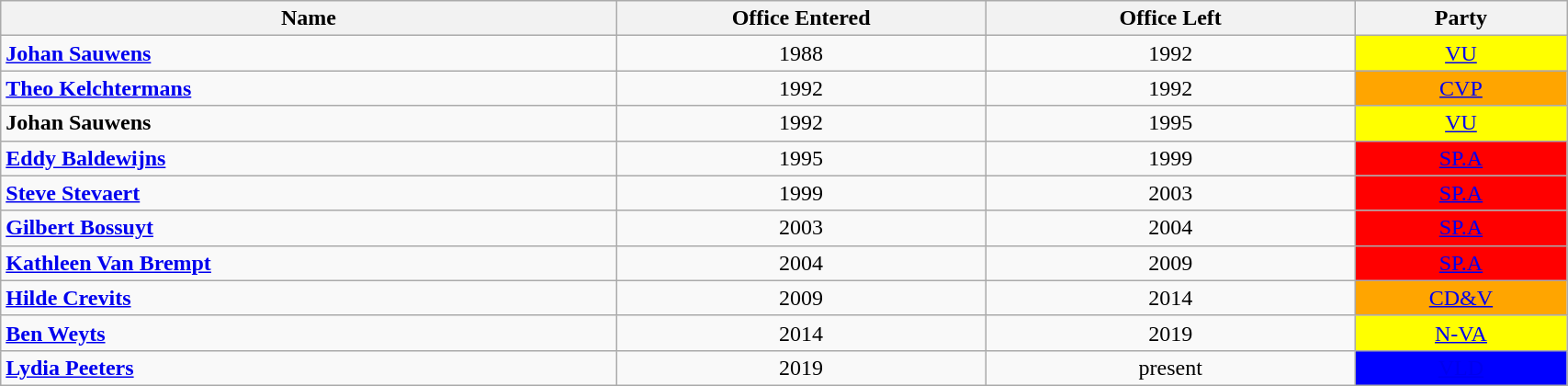<table width=90% class="wikitable">
<tr>
<th width=10%>Name</th>
<th width=6%>Office Entered</th>
<th width=6%>Office Left</th>
<th width=3%>Party</th>
</tr>
<tr>
<td align="left"><strong><a href='#'>Johan Sauwens</a></strong></td>
<td align="center">1988</td>
<td align="center">1992</td>
<td align="center" bgcolor=yellow><a href='#'>VU</a></td>
</tr>
<tr>
<td align="left"><strong><a href='#'>Theo Kelchtermans</a></strong></td>
<td align="center">1992</td>
<td align="center">1992</td>
<td align="center" bgcolor=orange><a href='#'>CVP</a></td>
</tr>
<tr>
<td align="left"><strong>Johan Sauwens</strong></td>
<td align="center">1992</td>
<td align="center">1995</td>
<td align="center" bgcolor=yellow><a href='#'>VU</a></td>
</tr>
<tr>
<td align="left"><strong><a href='#'>Eddy Baldewijns</a></strong></td>
<td align="center">1995</td>
<td align="center">1999</td>
<td align="center" bgcolor=red><a href='#'>SP.A</a></td>
</tr>
<tr>
<td align="left"><strong><a href='#'>Steve Stevaert</a></strong></td>
<td align="center">1999</td>
<td align="center">2003</td>
<td align="center" bgcolor=red><a href='#'>SP.A</a></td>
</tr>
<tr>
<td align="left"><strong><a href='#'>Gilbert Bossuyt</a></strong></td>
<td align="center">2003</td>
<td align="center">2004</td>
<td align="center" bgcolor=red><a href='#'>SP.A</a></td>
</tr>
<tr>
<td align="left"><strong><a href='#'>Kathleen Van Brempt</a></strong></td>
<td align="center">2004</td>
<td align="center">2009</td>
<td align="center" bgcolor=red><a href='#'>SP.A</a></td>
</tr>
<tr>
<td align="left"><strong><a href='#'>Hilde Crevits</a></strong></td>
<td align="center">2009</td>
<td align="center">2014</td>
<td align="center" bgcolor=orange><a href='#'>CD&V</a></td>
</tr>
<tr>
<td align="left"><strong><a href='#'>Ben Weyts</a></strong></td>
<td align="center">2014</td>
<td align="center">2019</td>
<td align="center" bgcolor=yellow><a href='#'>N-VA</a></td>
</tr>
<tr>
<td align="left"><strong><a href='#'>Lydia Peeters</a></strong></td>
<td align="center">2019</td>
<td align="center">present</td>
<td align="center" bgcolor=blue><a href='#'>VLD</a></td>
</tr>
</table>
